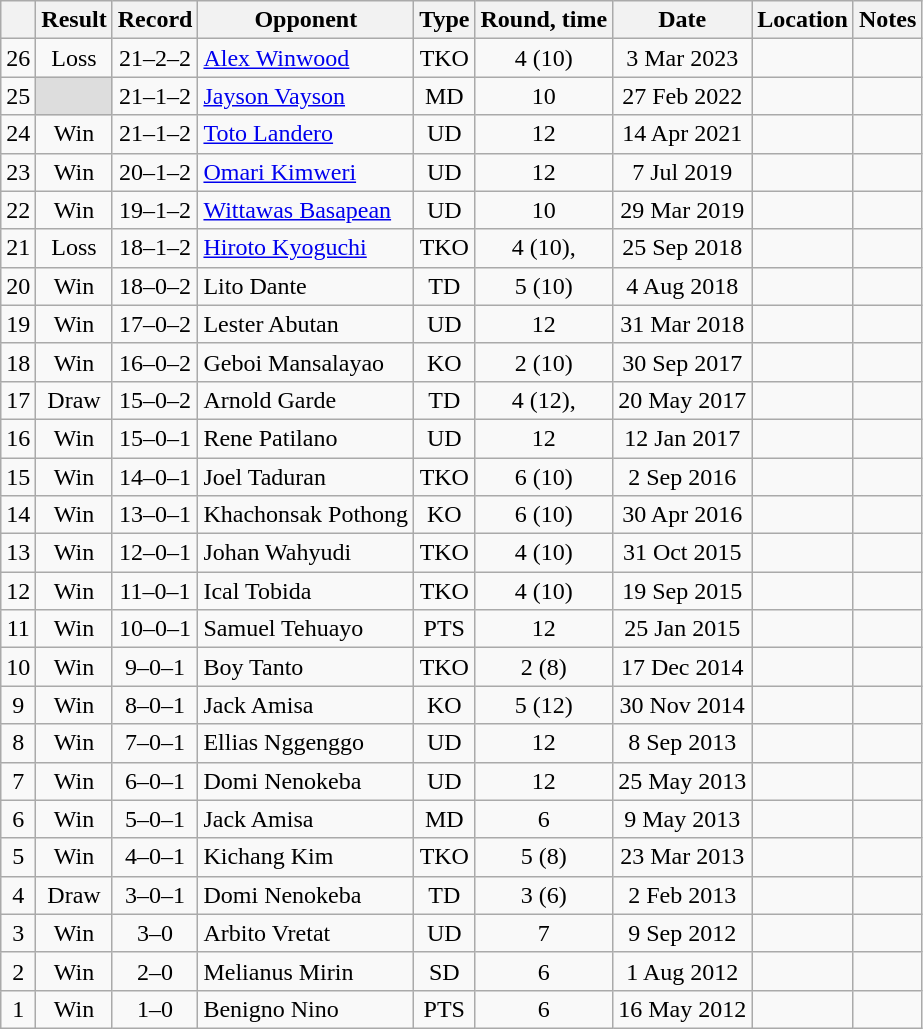<table class="wikitable" style="text-align:center">
<tr>
<th></th>
<th>Result</th>
<th>Record</th>
<th>Opponent</th>
<th>Type</th>
<th>Round, time</th>
<th>Date</th>
<th>Location</th>
<th>Notes</th>
</tr>
<tr>
<td>26</td>
<td>Loss</td>
<td>21–2–2 </td>
<td align=left><a href='#'>Alex Winwood</a></td>
<td>TKO</td>
<td>4 (10)</td>
<td>3 Mar 2023</td>
<td align=left></td>
<td></td>
</tr>
<tr>
<td>25</td>
<td style="background:#DDD"></td>
<td>21–1–2 </td>
<td align=left><a href='#'>Jayson Vayson</a></td>
<td>MD</td>
<td>10</td>
<td>27 Feb 2022</td>
<td align=left></td>
<td align=left></td>
</tr>
<tr>
<td>24</td>
<td>Win</td>
<td>21–1–2</td>
<td align=left><a href='#'>Toto Landero</a></td>
<td>UD</td>
<td>12</td>
<td>14 Apr 2021</td>
<td align=left></td>
<td align=left></td>
</tr>
<tr>
<td>23</td>
<td>Win</td>
<td>20–1–2</td>
<td align=left><a href='#'>Omari Kimweri</a></td>
<td>UD</td>
<td>12</td>
<td>7 Jul 2019</td>
<td align=left></td>
<td align=left></td>
</tr>
<tr>
<td>22</td>
<td>Win</td>
<td>19–1–2</td>
<td align=left><a href='#'>Wittawas Basapean</a></td>
<td>UD</td>
<td>10</td>
<td>29 Mar 2019</td>
<td align=left></td>
<td align=left></td>
</tr>
<tr>
<td>21</td>
<td>Loss</td>
<td>18–1–2</td>
<td align=left><a href='#'>Hiroto Kyoguchi</a></td>
<td>TKO</td>
<td>4 (10), </td>
<td>25 Sep 2018</td>
<td align=left></td>
<td align=left></td>
</tr>
<tr>
<td>20</td>
<td>Win</td>
<td>18–0–2</td>
<td align=left>Lito Dante</td>
<td>TD</td>
<td>5 (10)</td>
<td>4 Aug 2018</td>
<td align=left></td>
<td align=left></td>
</tr>
<tr>
<td>19</td>
<td>Win</td>
<td>17–0–2</td>
<td align=left>Lester Abutan</td>
<td>UD</td>
<td>12</td>
<td>31 Mar 2018</td>
<td align=left></td>
<td align=left></td>
</tr>
<tr>
<td>18</td>
<td>Win</td>
<td>16–0–2</td>
<td align=left>Geboi Mansalayao</td>
<td>KO</td>
<td>2 (10)</td>
<td>30 Sep 2017</td>
<td align=left></td>
<td align=left></td>
</tr>
<tr>
<td>17</td>
<td>Draw</td>
<td>15–0–2</td>
<td align=left>Arnold Garde</td>
<td>TD</td>
<td>4 (12), </td>
<td>20 May 2017</td>
<td align=left></td>
<td align=left></td>
</tr>
<tr>
<td>16</td>
<td>Win</td>
<td>15–0–1</td>
<td align=left>Rene Patilano</td>
<td>UD</td>
<td>12</td>
<td>12 Jan 2017</td>
<td align=left></td>
<td align=left></td>
</tr>
<tr>
<td>15</td>
<td>Win</td>
<td>14–0–1</td>
<td align=left>Joel Taduran</td>
<td>TKO</td>
<td>6 (10)</td>
<td>2 Sep 2016</td>
<td align=left></td>
<td align=left></td>
</tr>
<tr>
<td>14</td>
<td>Win</td>
<td>13–0–1</td>
<td align=left>Khachonsak Pothong</td>
<td>KO</td>
<td>6 (10)</td>
<td>30 Apr 2016</td>
<td align=left></td>
<td align=left></td>
</tr>
<tr>
<td>13</td>
<td>Win</td>
<td>12–0–1</td>
<td align=left>Johan Wahyudi</td>
<td>TKO</td>
<td>4 (10)</td>
<td>31 Oct 2015</td>
<td align=left></td>
<td align=left></td>
</tr>
<tr>
<td>12</td>
<td>Win</td>
<td>11–0–1</td>
<td align=left>Ical Tobida</td>
<td>TKO</td>
<td>4 (10)</td>
<td>19 Sep 2015</td>
<td align=left></td>
<td align=left></td>
</tr>
<tr>
<td>11</td>
<td>Win</td>
<td>10–0–1</td>
<td align=left>Samuel Tehuayo</td>
<td>PTS</td>
<td>12</td>
<td>25 Jan 2015</td>
<td align=left></td>
<td align=left></td>
</tr>
<tr>
<td>10</td>
<td>Win</td>
<td>9–0–1</td>
<td align=left>Boy Tanto</td>
<td>TKO</td>
<td>2 (8)</td>
<td>17 Dec 2014</td>
<td align=left></td>
<td align=left></td>
</tr>
<tr>
<td>9</td>
<td>Win</td>
<td>8–0–1</td>
<td align=left>Jack Amisa</td>
<td>KO</td>
<td>5 (12)</td>
<td>30 Nov 2014</td>
<td align=left></td>
<td align=left></td>
</tr>
<tr>
<td>8</td>
<td>Win</td>
<td>7–0–1</td>
<td align=left>Ellias Nggenggo</td>
<td>UD</td>
<td>12</td>
<td>8 Sep 2013</td>
<td align=left></td>
<td align=left></td>
</tr>
<tr>
<td>7</td>
<td>Win</td>
<td>6–0–1</td>
<td align=left>Domi Nenokeba</td>
<td>UD</td>
<td>12</td>
<td>25 May 2013</td>
<td align=left></td>
<td align=left></td>
</tr>
<tr>
<td>6</td>
<td>Win</td>
<td>5–0–1</td>
<td align=left>Jack Amisa</td>
<td>MD</td>
<td>6</td>
<td>9 May 2013</td>
<td align=left></td>
<td align=left></td>
</tr>
<tr>
<td>5</td>
<td>Win</td>
<td>4–0–1</td>
<td align=left>Kichang Kim</td>
<td>TKO</td>
<td>5 (8)</td>
<td>23 Mar 2013</td>
<td align=left></td>
<td align=left></td>
</tr>
<tr>
<td>4</td>
<td>Draw</td>
<td>3–0–1</td>
<td align=left>Domi Nenokeba</td>
<td>TD</td>
<td>3 (6)</td>
<td>2 Feb 2013</td>
<td align=left></td>
<td align=left></td>
</tr>
<tr>
<td>3</td>
<td>Win</td>
<td>3–0</td>
<td align=left>Arbito Vretat</td>
<td>UD</td>
<td>7</td>
<td>9 Sep 2012</td>
<td align=left></td>
<td align=left></td>
</tr>
<tr>
<td>2</td>
<td>Win</td>
<td>2–0</td>
<td align=left>Melianus Mirin</td>
<td>SD</td>
<td>6</td>
<td>1 Aug 2012</td>
<td align=left></td>
<td align=left></td>
</tr>
<tr>
<td>1</td>
<td>Win</td>
<td>1–0</td>
<td align=left>Benigno Nino</td>
<td>PTS</td>
<td>6</td>
<td>16 May 2012</td>
<td align=left></td>
<td align=left></td>
</tr>
</table>
